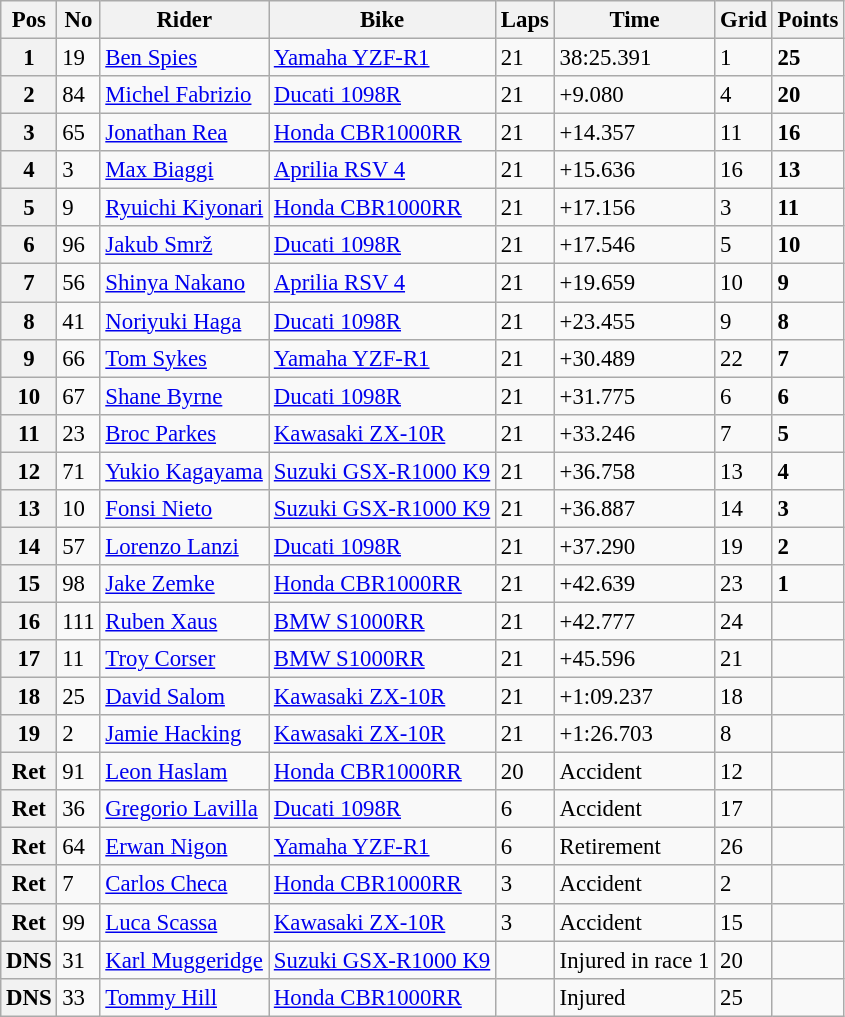<table class="wikitable" style="font-size: 95%;">
<tr>
<th>Pos</th>
<th>No</th>
<th>Rider</th>
<th>Bike</th>
<th>Laps</th>
<th>Time</th>
<th>Grid</th>
<th>Points</th>
</tr>
<tr>
<th>1</th>
<td>19</td>
<td> <a href='#'>Ben Spies</a></td>
<td><a href='#'>Yamaha YZF-R1</a></td>
<td>21</td>
<td>38:25.391</td>
<td>1</td>
<td><strong>25</strong></td>
</tr>
<tr>
<th>2</th>
<td>84</td>
<td> <a href='#'>Michel Fabrizio</a></td>
<td><a href='#'>Ducati 1098R</a></td>
<td>21</td>
<td>+9.080</td>
<td>4</td>
<td><strong>20</strong></td>
</tr>
<tr>
<th>3</th>
<td>65</td>
<td> <a href='#'>Jonathan Rea</a></td>
<td><a href='#'>Honda CBR1000RR</a></td>
<td>21</td>
<td>+14.357</td>
<td>11</td>
<td><strong>16</strong></td>
</tr>
<tr>
<th>4</th>
<td>3</td>
<td> <a href='#'>Max Biaggi</a></td>
<td><a href='#'>Aprilia RSV 4</a></td>
<td>21</td>
<td>+15.636</td>
<td>16</td>
<td><strong>13</strong></td>
</tr>
<tr>
<th>5</th>
<td>9</td>
<td> <a href='#'>Ryuichi Kiyonari</a></td>
<td><a href='#'>Honda CBR1000RR</a></td>
<td>21</td>
<td>+17.156</td>
<td>3</td>
<td><strong>11</strong></td>
</tr>
<tr>
<th>6</th>
<td>96</td>
<td> <a href='#'>Jakub Smrž</a></td>
<td><a href='#'>Ducati 1098R</a></td>
<td>21</td>
<td>+17.546</td>
<td>5</td>
<td><strong>10</strong></td>
</tr>
<tr>
<th>7</th>
<td>56</td>
<td> <a href='#'>Shinya Nakano</a></td>
<td><a href='#'>Aprilia RSV 4</a></td>
<td>21</td>
<td>+19.659</td>
<td>10</td>
<td><strong>9</strong></td>
</tr>
<tr>
<th>8</th>
<td>41</td>
<td> <a href='#'>Noriyuki Haga</a></td>
<td><a href='#'>Ducati 1098R</a></td>
<td>21</td>
<td>+23.455</td>
<td>9</td>
<td><strong>8</strong></td>
</tr>
<tr>
<th>9</th>
<td>66</td>
<td> <a href='#'>Tom Sykes</a></td>
<td><a href='#'>Yamaha YZF-R1</a></td>
<td>21</td>
<td>+30.489</td>
<td>22</td>
<td><strong>7</strong></td>
</tr>
<tr>
<th>10</th>
<td>67</td>
<td> <a href='#'>Shane Byrne</a></td>
<td><a href='#'>Ducati 1098R</a></td>
<td>21</td>
<td>+31.775</td>
<td>6</td>
<td><strong>6</strong></td>
</tr>
<tr>
<th>11</th>
<td>23</td>
<td> <a href='#'>Broc Parkes</a></td>
<td><a href='#'>Kawasaki ZX-10R</a></td>
<td>21</td>
<td>+33.246</td>
<td>7</td>
<td><strong>5</strong></td>
</tr>
<tr>
<th>12</th>
<td>71</td>
<td> <a href='#'>Yukio Kagayama</a></td>
<td><a href='#'>Suzuki GSX-R1000 K9</a></td>
<td>21</td>
<td>+36.758</td>
<td>13</td>
<td><strong>4</strong></td>
</tr>
<tr>
<th>13</th>
<td>10</td>
<td> <a href='#'>Fonsi Nieto</a></td>
<td><a href='#'>Suzuki GSX-R1000 K9</a></td>
<td>21</td>
<td>+36.887</td>
<td>14</td>
<td><strong>3</strong></td>
</tr>
<tr>
<th>14</th>
<td>57</td>
<td> <a href='#'>Lorenzo Lanzi</a></td>
<td><a href='#'>Ducati 1098R</a></td>
<td>21</td>
<td>+37.290</td>
<td>19</td>
<td><strong>2</strong></td>
</tr>
<tr>
<th>15</th>
<td>98</td>
<td> <a href='#'>Jake Zemke</a></td>
<td><a href='#'>Honda CBR1000RR</a></td>
<td>21</td>
<td>+42.639</td>
<td>23</td>
<td><strong>1</strong></td>
</tr>
<tr>
<th>16</th>
<td>111</td>
<td> <a href='#'>Ruben Xaus</a></td>
<td><a href='#'>BMW S1000RR</a></td>
<td>21</td>
<td>+42.777</td>
<td>24</td>
<td></td>
</tr>
<tr>
<th>17</th>
<td>11</td>
<td> <a href='#'>Troy Corser</a></td>
<td><a href='#'>BMW S1000RR</a></td>
<td>21</td>
<td>+45.596</td>
<td>21</td>
<td></td>
</tr>
<tr>
<th>18</th>
<td>25</td>
<td> <a href='#'>David Salom</a></td>
<td><a href='#'>Kawasaki ZX-10R</a></td>
<td>21</td>
<td>+1:09.237</td>
<td>18</td>
<td></td>
</tr>
<tr>
<th>19</th>
<td>2</td>
<td> <a href='#'>Jamie Hacking</a></td>
<td><a href='#'>Kawasaki ZX-10R</a></td>
<td>21</td>
<td>+1:26.703</td>
<td>8</td>
<td></td>
</tr>
<tr>
<th>Ret</th>
<td>91</td>
<td> <a href='#'>Leon Haslam</a></td>
<td><a href='#'>Honda CBR1000RR</a></td>
<td>20</td>
<td>Accident</td>
<td>12</td>
<td></td>
</tr>
<tr>
<th>Ret</th>
<td>36</td>
<td> <a href='#'>Gregorio Lavilla</a></td>
<td><a href='#'>Ducati 1098R</a></td>
<td>6</td>
<td>Accident</td>
<td>17</td>
<td></td>
</tr>
<tr>
<th>Ret</th>
<td>64</td>
<td> <a href='#'>Erwan Nigon</a></td>
<td><a href='#'>Yamaha YZF-R1</a></td>
<td>6</td>
<td>Retirement</td>
<td>26</td>
<td></td>
</tr>
<tr>
<th>Ret</th>
<td>7</td>
<td> <a href='#'>Carlos Checa</a></td>
<td><a href='#'>Honda CBR1000RR</a></td>
<td>3</td>
<td>Accident</td>
<td>2</td>
<td></td>
</tr>
<tr>
<th>Ret</th>
<td>99</td>
<td> <a href='#'>Luca Scassa</a></td>
<td><a href='#'>Kawasaki ZX-10R</a></td>
<td>3</td>
<td>Accident</td>
<td>15</td>
<td></td>
</tr>
<tr>
<th>DNS</th>
<td>31</td>
<td> <a href='#'>Karl Muggeridge</a></td>
<td><a href='#'>Suzuki GSX-R1000 K9</a></td>
<td></td>
<td>Injured in race 1</td>
<td>20</td>
<td></td>
</tr>
<tr>
<th>DNS</th>
<td>33</td>
<td> <a href='#'>Tommy Hill</a></td>
<td><a href='#'>Honda CBR1000RR</a></td>
<td></td>
<td>Injured</td>
<td>25</td>
<td></td>
</tr>
</table>
